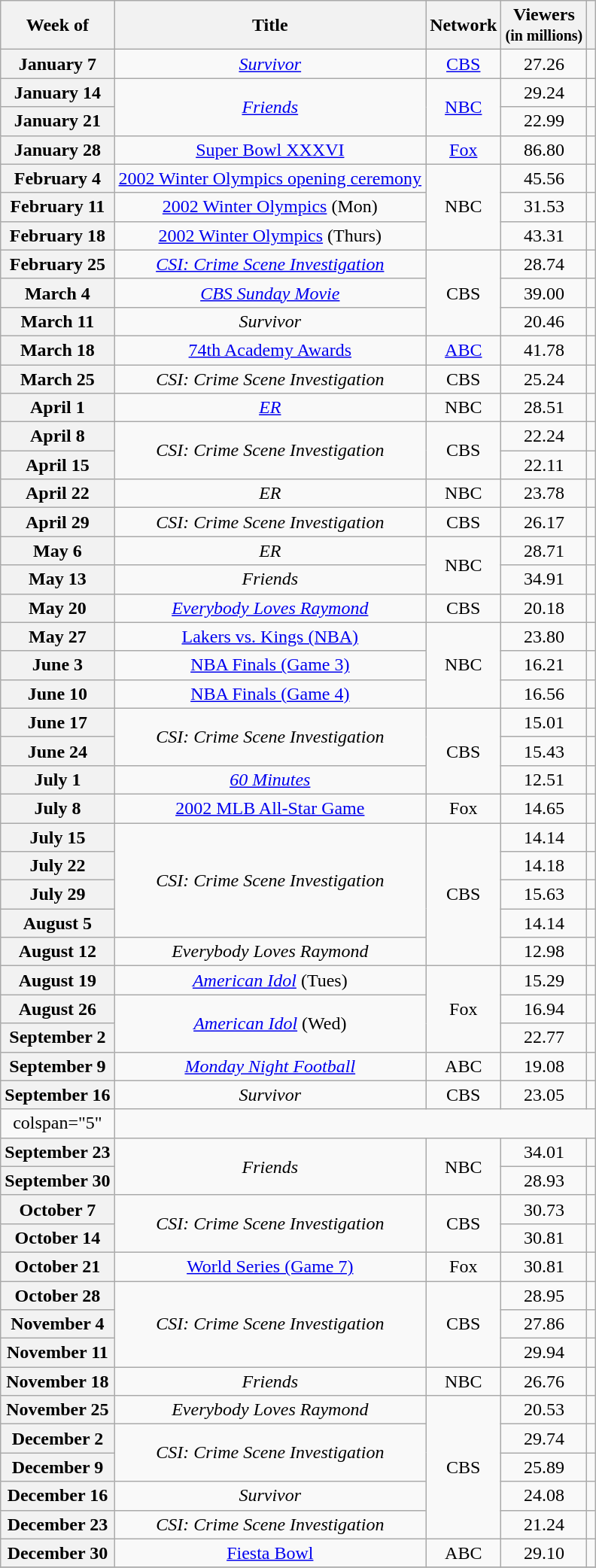<table class="wikitable plainrowheaders" style="text-align: center; display: inline-table;">
<tr>
<th>Week of</th>
<th>Title</th>
<th>Network</th>
<th>Viewers<br><small>(in millions)</small></th>
<th></th>
</tr>
<tr>
<th scope="row">January 7</th>
<td><em><a href='#'>Survivor</a></em></td>
<td><a href='#'>CBS</a></td>
<td>27.26</td>
<td></td>
</tr>
<tr>
<th scope="row">January 14</th>
<td rowspan="2"><em><a href='#'>Friends</a></em></td>
<td rowspan="2"><a href='#'>NBC</a></td>
<td>29.24</td>
<td></td>
</tr>
<tr>
<th scope="row">January 21</th>
<td>22.99</td>
<td></td>
</tr>
<tr>
<th scope="row">January 28</th>
<td><a href='#'>Super Bowl XXXVI</a></td>
<td><a href='#'>Fox</a></td>
<td>86.80</td>
<td></td>
</tr>
<tr>
<th scope="row">February 4</th>
<td><a href='#'>2002 Winter Olympics opening ceremony</a></td>
<td rowspan="3">NBC</td>
<td>45.56</td>
<td></td>
</tr>
<tr>
<th scope="row">February 11</th>
<td><a href='#'>2002 Winter Olympics</a> (Mon)</td>
<td>31.53</td>
<td></td>
</tr>
<tr>
<th scope="row">February 18</th>
<td><a href='#'>2002 Winter Olympics</a> (Thurs)</td>
<td>43.31</td>
<td></td>
</tr>
<tr>
<th scope="row">February 25</th>
<td><em><a href='#'>CSI: Crime Scene Investigation</a></em></td>
<td rowspan="3">CBS</td>
<td>28.74</td>
<td></td>
</tr>
<tr>
<th scope="row">March 4</th>
<td><em><a href='#'>CBS Sunday Movie</a></em></td>
<td>39.00</td>
<td></td>
</tr>
<tr>
<th scope="row">March 11</th>
<td><em>Survivor</em></td>
<td>20.46</td>
<td></td>
</tr>
<tr>
<th scope="row">March 18</th>
<td><a href='#'>74th Academy Awards</a></td>
<td><a href='#'>ABC</a></td>
<td>41.78</td>
<td></td>
</tr>
<tr>
<th scope="row">March 25</th>
<td><em>CSI: Crime Scene Investigation</em></td>
<td>CBS</td>
<td>25.24</td>
<td></td>
</tr>
<tr>
<th scope="row">April 1</th>
<td><em><a href='#'>ER</a></em></td>
<td>NBC</td>
<td>28.51</td>
<td></td>
</tr>
<tr>
<th scope="row">April 8</th>
<td rowspan="2"><em>CSI: Crime Scene Investigation</em></td>
<td rowspan="2">CBS</td>
<td>22.24</td>
<td></td>
</tr>
<tr>
<th scope="row">April 15</th>
<td>22.11</td>
<td></td>
</tr>
<tr>
<th scope="row">April 22</th>
<td><em>ER</em></td>
<td>NBC</td>
<td>23.78</td>
<td></td>
</tr>
<tr>
<th scope="row">April 29</th>
<td><em>CSI: Crime Scene Investigation</em></td>
<td>CBS</td>
<td>26.17</td>
<td></td>
</tr>
<tr>
<th scope="row">May 6</th>
<td><em>ER</em></td>
<td rowspan="2">NBC</td>
<td>28.71</td>
<td></td>
</tr>
<tr>
<th scope="row">May 13</th>
<td><em>Friends</em></td>
<td>34.91</td>
<td></td>
</tr>
<tr>
<th scope="row">May 20</th>
<td><em><a href='#'>Everybody Loves Raymond</a></em></td>
<td>CBS</td>
<td>20.18</td>
<td></td>
</tr>
<tr>
<th scope="row">May 27</th>
<td><a href='#'>Lakers vs. Kings (NBA)</a></td>
<td rowspan="3">NBC</td>
<td>23.80</td>
<td></td>
</tr>
<tr>
<th scope="row">June 3</th>
<td><a href='#'>NBA Finals (Game 3)</a></td>
<td>16.21</td>
<td></td>
</tr>
<tr>
<th scope="row">June 10</th>
<td><a href='#'>NBA Finals (Game 4)</a></td>
<td>16.56</td>
<td></td>
</tr>
<tr>
<th scope="row">June 17</th>
<td rowspan="2"><em>CSI: Crime Scene Investigation</em></td>
<td rowspan="3">CBS</td>
<td>15.01</td>
<td></td>
</tr>
<tr>
<th scope="row">June 24</th>
<td>15.43</td>
<td></td>
</tr>
<tr>
<th scope="row">July 1</th>
<td><em><a href='#'>60 Minutes</a></em></td>
<td>12.51</td>
<td></td>
</tr>
<tr>
<th scope="row">July 8</th>
<td><a href='#'>2002 MLB All-Star Game</a></td>
<td>Fox</td>
<td>14.65</td>
<td></td>
</tr>
<tr>
<th scope="row">July 15</th>
<td rowspan="4"><em>CSI: Crime Scene Investigation</em></td>
<td rowspan="5">CBS</td>
<td>14.14</td>
<td></td>
</tr>
<tr>
<th scope="row">July 22</th>
<td>14.18</td>
<td></td>
</tr>
<tr>
<th scope="row">July 29</th>
<td>15.63</td>
<td></td>
</tr>
<tr>
<th scope="row">August 5</th>
<td>14.14</td>
<td></td>
</tr>
<tr>
<th scope="row">August 12</th>
<td><em>Everybody Loves Raymond</em></td>
<td>12.98</td>
<td></td>
</tr>
<tr>
<th scope="row">August 19</th>
<td><em><a href='#'>American Idol</a></em> (Tues)</td>
<td rowspan="3">Fox</td>
<td>15.29</td>
<td></td>
</tr>
<tr>
<th scope="row">August 26</th>
<td rowspan="2"><em><a href='#'>American Idol</a></em> (Wed)</td>
<td>16.94</td>
<td></td>
</tr>
<tr>
<th scope="row">September 2</th>
<td>22.77</td>
<td></td>
</tr>
<tr>
<th scope="row">September 9</th>
<td><em><a href='#'>Monday Night Football</a></em></td>
<td>ABC</td>
<td>19.08</td>
<td></td>
</tr>
<tr>
<th scope="row">September 16</th>
<td><em>Survivor</em></td>
<td>CBS</td>
<td>23.05</td>
<td></td>
</tr>
<tr>
<td>colspan="5" </td>
</tr>
<tr>
<th scope="row">September 23</th>
<td rowspan="2"><em>Friends</em></td>
<td rowspan="2">NBC</td>
<td>34.01</td>
<td></td>
</tr>
<tr>
<th scope="row">September 30</th>
<td>28.93</td>
<td></td>
</tr>
<tr>
<th scope="row">October 7</th>
<td rowspan="2"><em>CSI: Crime Scene Investigation</em></td>
<td rowspan="2">CBS</td>
<td>30.73</td>
<td></td>
</tr>
<tr>
<th scope="row">October 14</th>
<td>30.81</td>
<td></td>
</tr>
<tr>
<th scope="row">October 21</th>
<td><a href='#'>World Series (Game 7)</a></td>
<td>Fox</td>
<td>30.81</td>
<td></td>
</tr>
<tr>
<th scope="row">October 28</th>
<td rowspan="3"><em>CSI: Crime Scene Investigation</em></td>
<td rowspan="3">CBS</td>
<td>28.95</td>
<td></td>
</tr>
<tr>
<th scope="row">November 4</th>
<td>27.86</td>
<td></td>
</tr>
<tr>
<th scope="row">November 11</th>
<td>29.94</td>
<td></td>
</tr>
<tr>
<th scope="row">November 18</th>
<td><em>Friends</em></td>
<td>NBC</td>
<td>26.76</td>
<td></td>
</tr>
<tr>
<th scope="row">November 25</th>
<td><em>Everybody Loves Raymond</em></td>
<td rowspan="5">CBS</td>
<td>20.53</td>
<td></td>
</tr>
<tr>
<th scope="row">December 2</th>
<td rowspan="2"><em>CSI: Crime Scene Investigation</em></td>
<td>29.74</td>
<td></td>
</tr>
<tr>
<th scope="row">December 9</th>
<td>25.89</td>
<td></td>
</tr>
<tr>
<th scope="row">December 16</th>
<td><em>Survivor</em></td>
<td>24.08</td>
<td></td>
</tr>
<tr>
<th scope="row">December 23</th>
<td><em>CSI: Crime Scene Investigation</em></td>
<td>21.24</td>
<td></td>
</tr>
<tr>
<th scope="row">December 30</th>
<td><a href='#'>Fiesta Bowl</a></td>
<td>ABC</td>
<td>29.10</td>
<td></td>
</tr>
<tr>
</tr>
</table>
